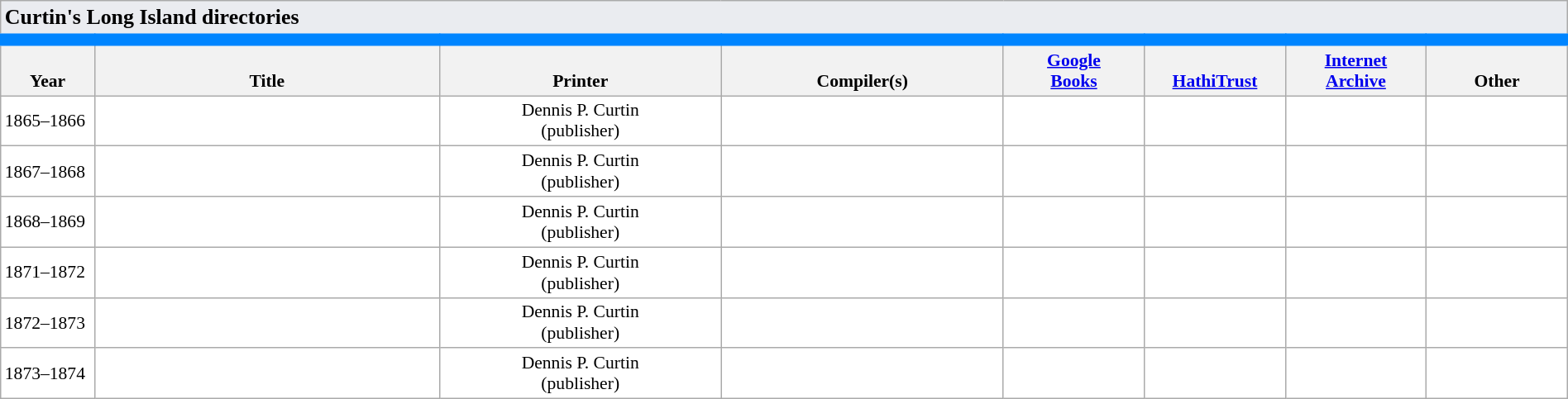<table class="wikitable collapsible sortable static-row-numbers" cellpadding="1" style="color: black; background-color: #FFFFFF; font-size: 90%; width:100%">
<tr class="static-row-header" style="text-align:center;vertical-align:bottom;">
<th style="text-align:left; background:#eaecf0; border-style: solid; border-width: 0px 0px 0px 0px;" colspan=8><big><strong>Curtin's Long Island directories</strong></big></th>
</tr>
<tr class="static-row-header" style="text-align:center;vertical-align:bottom;border-style: solid; border-color: #0085ff; border-width: 10px 0px 0px 0px;">
<th>Year</th>
<th>Title</th>
<th>Printer</th>
<th>Compiler(s)</th>
<th><a href='#'>Google<br>Books</a></th>
<th><a href='#'>HathiTrust</a></th>
<th><a href='#'>Internet<br>Archive</a></th>
<th>Other</th>
</tr>
<tr>
<td width="6%;" data-sort-value="1865">1865–1866</td>
<td width="22%" data-sort-value="curtin's astoria 1865"></td>
<td style="text-align:center" width="18%" data-sort-value="curtin 1865">Dennis P. Curtin<br>(publisher)</td>
<td style="text-align:center" width="18%"></td>
<td style="text-align:center" width="9%"></td>
<td style="text-align:center" width="9%"></td>
<td style="text-align:center" width="9%"></td>
<td style="text-align:center" width="9%" data-sort-value="ancestry 1865"></td>
</tr>
<tr>
<td width="6%;" data-sort-value="1867">1867–1868</td>
<td width="22%" data-sort-value="curtin's astoria 1867"></td>
<td style="text-align:center" width="18%" data-sort-value="curtin 1867">Dennis P. Curtin<br>(publisher)</td>
<td style="text-align:center" width="18%"></td>
<td style="text-align:center" width="9%"></td>
<td style="text-align:center" width="9%"></td>
<td style="text-align:center" width="9%"></td>
<td style="text-align:center" width="9%" data-sort-value="ancestry 1867"></td>
</tr>
<tr>
<td width="6%;" data-sort-value="1867">1868–1869</td>
<td width="22%" data-sort-value="curtin's astoria 1868"></td>
<td style="text-align:center" width="18%" data-sort-value="curtin 1867">Dennis P. Curtin<br>(publisher)</td>
<td style="text-align:center" width="18%"></td>
<td style="text-align:center" width="9%"></td>
<td style="text-align:center" width="9%"></td>
<td style="text-align:center" width="9%"></td>
<td style="text-align:center" width="9%" data-sort-value="ancestry 1868"></td>
</tr>
<tr>
<td width="6%;" data-sort-value="1871">1871–1872</td>
<td width="22%" data-sort-value="curtin 1871"></td>
<td style="text-align:center" width="18%" data-sort-value="curtin 1871">Dennis P. Curtin<br>(publisher)</td>
<td style="text-align:center" width="18%"></td>
<td style="text-align:center" width="9%"></td>
<td style="text-align:center" width="9%"></td>
<td style="text-align:center" width="9%"></td>
<td style="text-align:center" width="9%" data-sort-value="ancestry 1871"></td>
</tr>
<tr>
<td width="6%;" data-sort-value="1872">1872–1873</td>
<td width="22%" data-sort-value="curtin 1872"></td>
<td style="text-align:center" width="18%" data-sort-value="curtin 1872">Dennis P. Curtin<br>(publisher)</td>
<td style="text-align:center" width="18%"></td>
<td style="text-align:center" width="9%"></td>
<td style="text-align:center" width="9%"></td>
<td style="text-align:center" width="9%" data-sort-value="long island historical 1872"><br></td>
<td style="text-align:center" width="9%"></td>
</tr>
<tr>
<td width="6%;" data-sort-value="1873">1873–1874</td>
<td width="22%" data-sort-value="curtin 1873"></td>
<td style="text-align:center" width="18%" data-sort-value="curtin 1873">Dennis P. Curtin<br>(publisher)</td>
<td style="text-align:center" width="18%"></td>
<td style="text-align:center" width="9%"></td>
<td style="text-align:center" width="9%"></td>
<td style="text-align:center" width="9%" data-sort-value="long island historical 1873"></td>
<td style="text-align:center" width="9%"></td>
</tr>
</table>
